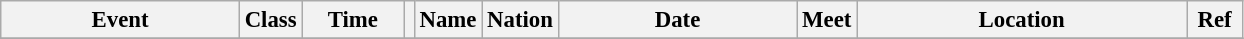<table class="wikitable" style="font-size: 95%;">
<tr>
<th style="width:10em">Event</th>
<th>Class</th>
<th style="width:4em">Time</th>
<th class="unsortable"></th>
<th>Name</th>
<th>Nation</th>
<th style="width:10em">Date</th>
<th>Meet</th>
<th style="width:14em">Location</th>
<th style="width:2em">Ref</th>
</tr>
<tr>
</tr>
</table>
